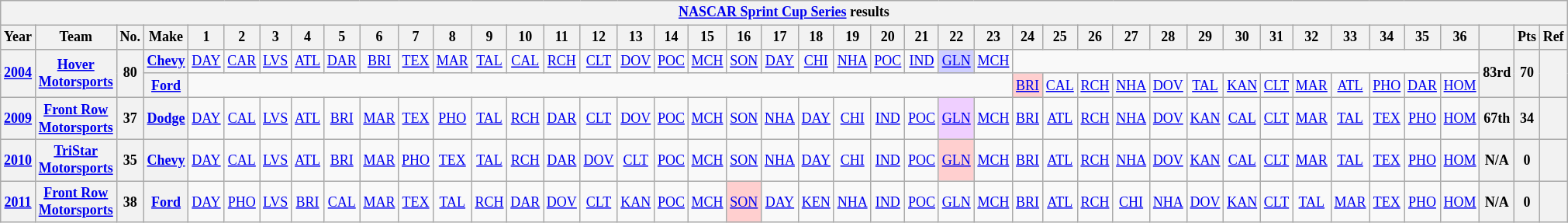<table class="wikitable" style="text-align:center; font-size:75%">
<tr>
<th colspan=45><a href='#'>NASCAR Sprint Cup Series</a> results</th>
</tr>
<tr>
<th>Year</th>
<th>Team</th>
<th>No.</th>
<th>Make</th>
<th>1</th>
<th>2</th>
<th>3</th>
<th>4</th>
<th>5</th>
<th>6</th>
<th>7</th>
<th>8</th>
<th>9</th>
<th>10</th>
<th>11</th>
<th>12</th>
<th>13</th>
<th>14</th>
<th>15</th>
<th>16</th>
<th>17</th>
<th>18</th>
<th>19</th>
<th>20</th>
<th>21</th>
<th>22</th>
<th>23</th>
<th>24</th>
<th>25</th>
<th>26</th>
<th>27</th>
<th>28</th>
<th>29</th>
<th>30</th>
<th>31</th>
<th>32</th>
<th>33</th>
<th>34</th>
<th>35</th>
<th>36</th>
<th></th>
<th>Pts</th>
<th>Ref</th>
</tr>
<tr>
<th rowspan=2><a href='#'>2004</a></th>
<th rowspan=2><a href='#'>Hover Motorsports</a></th>
<th rowspan=2>80</th>
<th><a href='#'>Chevy</a></th>
<td><a href='#'>DAY</a></td>
<td><a href='#'>CAR</a></td>
<td><a href='#'>LVS</a></td>
<td><a href='#'>ATL</a></td>
<td><a href='#'>DAR</a></td>
<td><a href='#'>BRI</a></td>
<td><a href='#'>TEX</a></td>
<td><a href='#'>MAR</a></td>
<td><a href='#'>TAL</a></td>
<td><a href='#'>CAL</a></td>
<td><a href='#'>RCH</a></td>
<td><a href='#'>CLT</a></td>
<td><a href='#'>DOV</a></td>
<td><a href='#'>POC</a></td>
<td><a href='#'>MCH</a></td>
<td><a href='#'>SON</a></td>
<td><a href='#'>DAY</a></td>
<td><a href='#'>CHI</a></td>
<td><a href='#'>NHA</a></td>
<td><a href='#'>POC</a></td>
<td><a href='#'>IND</a></td>
<td style="background:#CFCFFF;"><a href='#'>GLN</a><br></td>
<td><a href='#'>MCH</a></td>
<td colspan=13></td>
<th rowspan=2>83rd</th>
<th rowspan=2>70</th>
<th rowspan=2></th>
</tr>
<tr>
<th><a href='#'>Ford</a></th>
<td colspan=23></td>
<td style="background:#FFCFCF;"><a href='#'>BRI</a><br></td>
<td><a href='#'>CAL</a></td>
<td><a href='#'>RCH</a></td>
<td><a href='#'>NHA</a></td>
<td><a href='#'>DOV</a></td>
<td><a href='#'>TAL</a></td>
<td><a href='#'>KAN</a></td>
<td><a href='#'>CLT</a></td>
<td><a href='#'>MAR</a></td>
<td><a href='#'>ATL</a></td>
<td><a href='#'>PHO</a></td>
<td><a href='#'>DAR</a></td>
<td><a href='#'>HOM</a></td>
</tr>
<tr>
<th><a href='#'>2009</a></th>
<th><a href='#'>Front Row Motorsports</a></th>
<th>37</th>
<th><a href='#'>Dodge</a></th>
<td><a href='#'>DAY</a></td>
<td><a href='#'>CAL</a></td>
<td><a href='#'>LVS</a></td>
<td><a href='#'>ATL</a></td>
<td><a href='#'>BRI</a></td>
<td><a href='#'>MAR</a></td>
<td><a href='#'>TEX</a></td>
<td><a href='#'>PHO</a></td>
<td><a href='#'>TAL</a></td>
<td><a href='#'>RCH</a></td>
<td><a href='#'>DAR</a></td>
<td><a href='#'>CLT</a></td>
<td><a href='#'>DOV</a></td>
<td><a href='#'>POC</a></td>
<td><a href='#'>MCH</a></td>
<td><a href='#'>SON</a></td>
<td><a href='#'>NHA</a></td>
<td><a href='#'>DAY</a></td>
<td><a href='#'>CHI</a></td>
<td><a href='#'>IND</a></td>
<td><a href='#'>POC</a></td>
<td style="background:#EFCFFF;"><a href='#'>GLN</a><br></td>
<td><a href='#'>MCH</a></td>
<td><a href='#'>BRI</a></td>
<td><a href='#'>ATL</a></td>
<td><a href='#'>RCH</a></td>
<td><a href='#'>NHA</a></td>
<td><a href='#'>DOV</a></td>
<td><a href='#'>KAN</a></td>
<td><a href='#'>CAL</a></td>
<td><a href='#'>CLT</a></td>
<td><a href='#'>MAR</a></td>
<td><a href='#'>TAL</a></td>
<td><a href='#'>TEX</a></td>
<td><a href='#'>PHO</a></td>
<td><a href='#'>HOM</a></td>
<th>67th</th>
<th>34</th>
<th></th>
</tr>
<tr>
<th><a href='#'>2010</a></th>
<th><a href='#'>TriStar Motorsports</a></th>
<th>35</th>
<th><a href='#'>Chevy</a></th>
<td><a href='#'>DAY</a></td>
<td><a href='#'>CAL</a></td>
<td><a href='#'>LVS</a></td>
<td><a href='#'>ATL</a></td>
<td><a href='#'>BRI</a></td>
<td><a href='#'>MAR</a></td>
<td><a href='#'>PHO</a></td>
<td><a href='#'>TEX</a></td>
<td><a href='#'>TAL</a></td>
<td><a href='#'>RCH</a></td>
<td><a href='#'>DAR</a></td>
<td><a href='#'>DOV</a></td>
<td><a href='#'>CLT</a></td>
<td><a href='#'>POC</a></td>
<td><a href='#'>MCH</a></td>
<td><a href='#'>SON</a></td>
<td><a href='#'>NHA</a></td>
<td><a href='#'>DAY</a></td>
<td><a href='#'>CHI</a></td>
<td><a href='#'>IND</a></td>
<td><a href='#'>POC</a></td>
<td style="background:#FFCFCF;"><a href='#'>GLN</a><br></td>
<td><a href='#'>MCH</a></td>
<td><a href='#'>BRI</a></td>
<td><a href='#'>ATL</a></td>
<td><a href='#'>RCH</a></td>
<td><a href='#'>NHA</a></td>
<td><a href='#'>DOV</a></td>
<td><a href='#'>KAN</a></td>
<td><a href='#'>CAL</a></td>
<td><a href='#'>CLT</a></td>
<td><a href='#'>MAR</a></td>
<td><a href='#'>TAL</a></td>
<td><a href='#'>TEX</a></td>
<td><a href='#'>PHO</a></td>
<td><a href='#'>HOM</a></td>
<th>N/A</th>
<th>0</th>
<th></th>
</tr>
<tr>
<th><a href='#'>2011</a></th>
<th><a href='#'>Front Row Motorsports</a></th>
<th>38</th>
<th><a href='#'>Ford</a></th>
<td><a href='#'>DAY</a></td>
<td><a href='#'>PHO</a></td>
<td><a href='#'>LVS</a></td>
<td><a href='#'>BRI</a></td>
<td><a href='#'>CAL</a></td>
<td><a href='#'>MAR</a></td>
<td><a href='#'>TEX</a></td>
<td><a href='#'>TAL</a></td>
<td><a href='#'>RCH</a></td>
<td><a href='#'>DAR</a></td>
<td><a href='#'>DOV</a></td>
<td><a href='#'>CLT</a></td>
<td><a href='#'>KAN</a></td>
<td><a href='#'>POC</a></td>
<td><a href='#'>MCH</a></td>
<td style="background:#FFCFCF;"><a href='#'>SON</a><br></td>
<td><a href='#'>DAY</a></td>
<td><a href='#'>KEN</a></td>
<td><a href='#'>NHA</a></td>
<td><a href='#'>IND</a></td>
<td><a href='#'>POC</a></td>
<td><a href='#'>GLN</a></td>
<td><a href='#'>MCH</a></td>
<td><a href='#'>BRI</a></td>
<td><a href='#'>ATL</a></td>
<td><a href='#'>RCH</a></td>
<td><a href='#'>CHI</a></td>
<td><a href='#'>NHA</a></td>
<td><a href='#'>DOV</a></td>
<td><a href='#'>KAN</a></td>
<td><a href='#'>CLT</a></td>
<td><a href='#'>TAL</a></td>
<td><a href='#'>MAR</a></td>
<td><a href='#'>TEX</a></td>
<td><a href='#'>PHO</a></td>
<td><a href='#'>HOM</a></td>
<th>N/A</th>
<th>0</th>
<th></th>
</tr>
</table>
